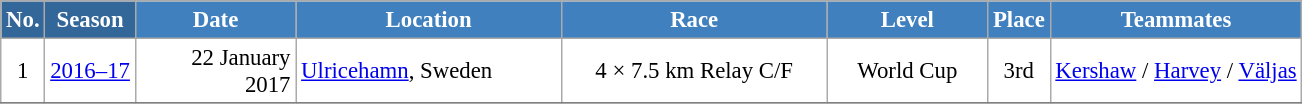<table class="wikitable sortable" style="font-size:95%; text-align:center; border:grey solid 1px; border-collapse:collapse; background:#ffffff;">
<tr style="background:#efefef;">
<th style="background-color:#369; color:white;">No.</th>
<th style="background-color:#369; color:white;">Season</th>
<th style="background-color:#4180be; color:white; width:100px;">Date</th>
<th style="background-color:#4180be; color:white; width:170px;">Location</th>
<th style="background-color:#4180be; color:white; width:170px;">Race</th>
<th style="background-color:#4180be; color:white; width:100px;">Level</th>
<th style="background-color:#4180be; color:white;">Place</th>
<th style="background-color:#4180be; color:white;">Teammates</th>
</tr>
<tr>
<td align=center>1</td>
<td rowspan=1 align=center><a href='#'>2016–17</a></td>
<td align=right>22 January 2017</td>
<td align=left> <a href='#'>Ulricehamn</a>, Sweden</td>
<td>4 × 7.5 km Relay C/F</td>
<td>World Cup</td>
<td>3rd</td>
<td><a href='#'>Kershaw</a> / <a href='#'>Harvey</a> / <a href='#'>Väljas</a></td>
</tr>
<tr>
</tr>
</table>
